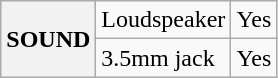<table class="wikitable">
<tr>
<th rowspan="3">SOUND</th>
<td>Loudspeaker</td>
<td>Yes</td>
</tr>
<tr>
<td>3.5mm jack</td>
<td>Yes</td>
</tr>
</table>
